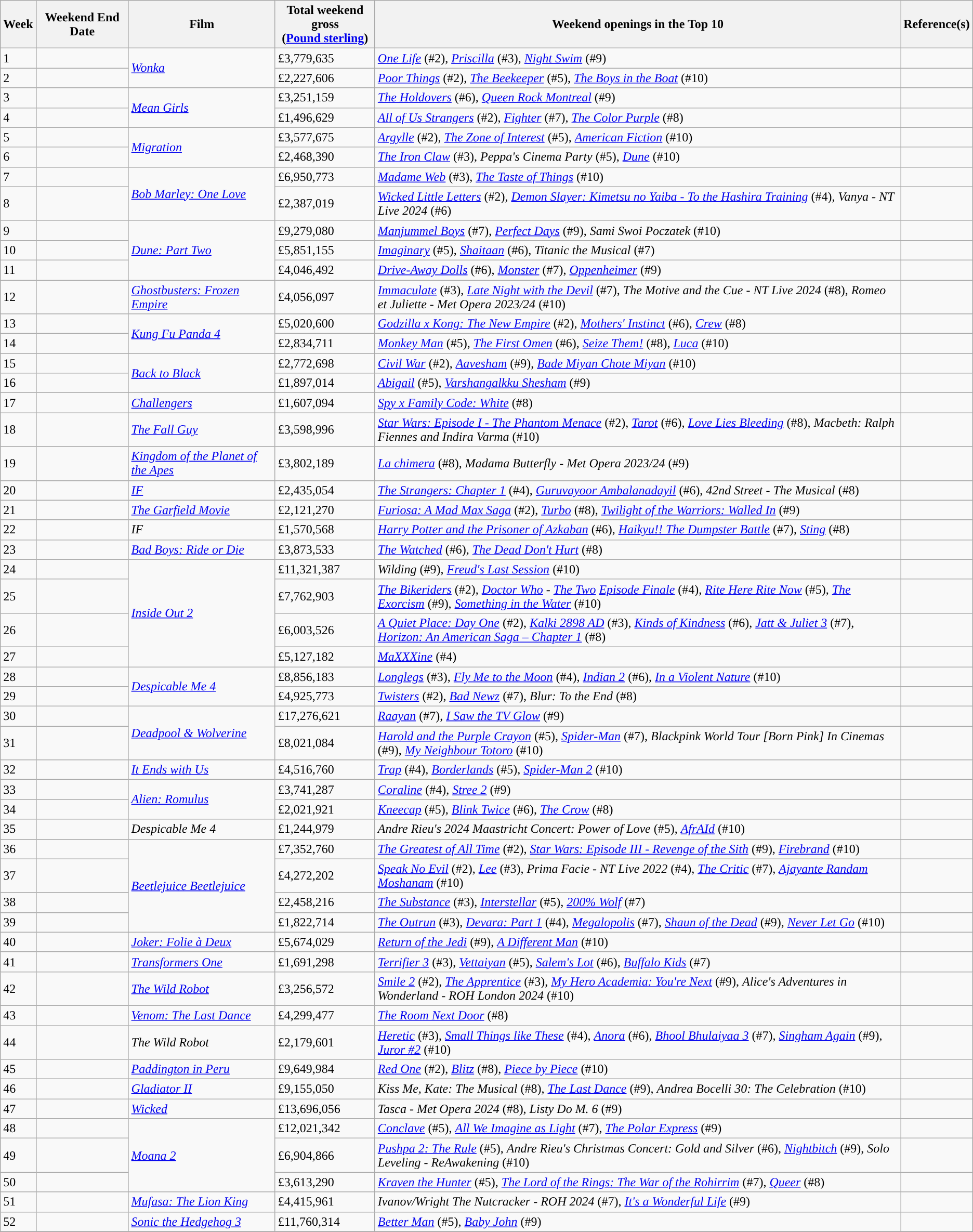<table class="wikitable sortable">
<tr>
<th>Week</th>
<th>Weekend End Date</th>
<th>Film</th>
<th>Total weekend gross<br>(<a href='#'>Pound sterling</a>)</th>
<th>Weekend openings in the Top 10</th>
<th>Reference(s)</th>
</tr>
<tr>
<td>1</td>
<td></td>
<td rowspan="2"><em><a href='#'>Wonka</a></em></td>
<td>£3,779,635</td>
<td><em><a href='#'>One Life</a></em> (#2), <em><a href='#'>Priscilla</a></em> (#3), <em><a href='#'>Night Swim</a></em> (#9)</td>
<td align="center"></td>
</tr>
<tr>
<td>2</td>
<td></td>
<td>£2,227,606</td>
<td><em><a href='#'>Poor Things</a></em> (#2), <em><a href='#'>The Beekeeper</a></em> (#5), <em><a href='#'>The Boys in the Boat</a></em> (#10)</td>
<td align="center"></td>
</tr>
<tr>
<td>3</td>
<td></td>
<td rowspan="2"><em><a href='#'>Mean Girls</a></em></td>
<td>£3,251,159</td>
<td><em><a href='#'>The Holdovers</a></em> (#6), <em><a href='#'>Queen Rock Montreal</a></em> (#9)</td>
<td align="center"></td>
</tr>
<tr>
<td>4</td>
<td></td>
<td>£1,496,629</td>
<td><em><a href='#'>All of Us Strangers</a></em> (#2), <em><a href='#'>Fighter</a></em> (#7), <em><a href='#'>The Color Purple</a></em> (#8)</td>
<td align="center"></td>
</tr>
<tr>
<td>5</td>
<td></td>
<td rowspan="2"><em><a href='#'>Migration</a></em></td>
<td>£3,577,675</td>
<td><em><a href='#'>Argylle</a></em> (#2),  <em><a href='#'>The Zone of Interest</a></em> (#5), <em><a href='#'>American Fiction</a></em> (#10)</td>
<td align="center"></td>
</tr>
<tr>
<td>6</td>
<td></td>
<td>£2,468,390</td>
<td><em><a href='#'>The Iron Claw</a></em> (#3), <em>Peppa's Cinema Party</em> (#5), <em><a href='#'>Dune</a></em> (#10)</td>
<td align="center"></td>
</tr>
<tr>
<td>7</td>
<td></td>
<td rowspan="2"><em><a href='#'>Bob Marley: One Love</a></em></td>
<td>£6,950,773</td>
<td><em><a href='#'>Madame Web</a></em> (#3), <em><a href='#'>The Taste of Things</a></em> (#10)</td>
<td align="center"></td>
</tr>
<tr>
<td>8</td>
<td></td>
<td>£2,387,019</td>
<td><em><a href='#'>Wicked Little Letters</a></em> (#2), <em><a href='#'>Demon Slayer: Kimetsu no Yaiba - To the Hashira Training</a></em> (#4), <em>Vanya - NT Live 2024</em> (#6)</td>
<td align="center"></td>
</tr>
<tr>
<td>9</td>
<td></td>
<td rowspan="3"><em><a href='#'>Dune: Part Two</a></em></td>
<td>£9,279,080</td>
<td><em><a href='#'>Manjummel Boys</a></em> (#7), <em><a href='#'>Perfect Days</a></em> (#9), <em>Sami Swoi Poczatek</em> (#10)</td>
<td align="center"></td>
</tr>
<tr>
<td>10</td>
<td></td>
<td>£5,851,155</td>
<td><em><a href='#'>Imaginary</a></em> (#5), <em><a href='#'>Shaitaan</a></em> (#6), <em>Titanic the Musical</em> (#7)</td>
<td align="center"></td>
</tr>
<tr>
<td>11</td>
<td></td>
<td>£4,046,492</td>
<td><em><a href='#'>Drive-Away Dolls</a></em> (#6), <em><a href='#'>Monster</a></em> (#7), <em><a href='#'>Oppenheimer</a></em> (#9)</td>
<td align="center"></td>
</tr>
<tr>
<td>12</td>
<td></td>
<td><em><a href='#'>Ghostbusters: Frozen Empire</a></em></td>
<td>£4,056,097</td>
<td><em><a href='#'>Immaculate</a></em> (#3), <em><a href='#'>Late Night with the Devil</a></em> (#7), <em>The Motive and the Cue - NT Live 2024</em> (#8), <em>Romeo et Juliette - Met Opera 2023/24</em> (#10)</td>
<td align="center"></td>
</tr>
<tr>
<td>13</td>
<td></td>
<td rowspan="2"><em><a href='#'>Kung Fu Panda 4</a></em></td>
<td>£5,020,600</td>
<td><em><a href='#'>Godzilla x Kong: The New Empire</a></em> (#2), <em><a href='#'>Mothers' Instinct</a></em> (#6), <em><a href='#'>Crew</a></em> (#8)</td>
<td align="center"></td>
</tr>
<tr>
<td>14</td>
<td></td>
<td>£2,834,711</td>
<td><em><a href='#'>Monkey Man</a></em> (#5), <em><a href='#'>The First Omen</a></em> (#6), <em><a href='#'>Seize Them!</a></em> (#8), <em><a href='#'>Luca</a></em> (#10)</td>
<td align="center"></td>
</tr>
<tr>
<td>15</td>
<td></td>
<td rowspan="2"><em><a href='#'>Back to Black</a></em></td>
<td>£2,772,698</td>
<td><em><a href='#'>Civil War</a></em> (#2), <em><a href='#'>Aavesham</a></em> (#9), <em><a href='#'>Bade Miyan Chote Miyan</a></em> (#10)</td>
<td align="center"></td>
</tr>
<tr>
<td>16</td>
<td></td>
<td>£1,897,014</td>
<td><em><a href='#'>Abigail</a></em> (#5), <em><a href='#'>Varshangalkku Shesham</a></em> (#9)</td>
<td align="center"></td>
</tr>
<tr>
<td>17</td>
<td></td>
<td><em><a href='#'>Challengers</a></em></td>
<td>£1,607,094</td>
<td><em><a href='#'>Spy x Family Code: White</a></em> (#8)</td>
<td align="center"></td>
</tr>
<tr>
<td>18</td>
<td></td>
<td><em><a href='#'>The Fall Guy</a></em></td>
<td>£3,598,996</td>
<td><em><a href='#'>Star Wars: Episode I - The Phantom Menace</a></em> (#2), <em><a href='#'>Tarot</a></em> (#6), <em><a href='#'>Love Lies Bleeding</a></em> (#8), <em>Macbeth: Ralph Fiennes and Indira Varma</em> (#10)</td>
<td align="center"></td>
</tr>
<tr>
<td>19</td>
<td></td>
<td><em><a href='#'>Kingdom of the Planet of the Apes</a></em></td>
<td>£3,802,189</td>
<td><em><a href='#'>La chimera</a></em> (#8), <em>Madama Butterfly - Met Opera 2023/24</em> (#9)</td>
<td align="center"></td>
</tr>
<tr>
<td>20</td>
<td></td>
<td><em><a href='#'>IF</a></em></td>
<td>£2,435,054</td>
<td><em><a href='#'>The Strangers: Chapter 1</a></em> (#4), <em><a href='#'>Guruvayoor Ambalanadayil</a></em> (#6), <em>42nd Street - The Musical</em> (#8)</td>
<td align="center"></td>
</tr>
<tr>
<td>21</td>
<td></td>
<td><em><a href='#'>The Garfield Movie</a></em></td>
<td>£2,121,270</td>
<td><em><a href='#'>Furiosa: A Mad Max Saga</a></em> (#2), <em><a href='#'>Turbo</a></em> (#8), <em><a href='#'>Twilight of the Warriors: Walled In</a></em> (#9)</td>
<td align="center"></td>
</tr>
<tr>
<td>22</td>
<td></td>
<td><em>IF</em></td>
<td>£1,570,568</td>
<td><em><a href='#'>Harry Potter and the Prisoner of Azkaban</a></em> (#6), <em><a href='#'>Haikyu!! The Dumpster Battle</a></em> (#7), <em><a href='#'>Sting</a></em> (#8)</td>
<td align="center"></td>
</tr>
<tr>
<td>23</td>
<td></td>
<td><em><a href='#'>Bad Boys: Ride or Die</a></em></td>
<td>£3,873,533</td>
<td><em><a href='#'>The Watched</a></em> (#6), <em><a href='#'>The Dead Don't Hurt</a></em> (#8)</td>
<td align="center"></td>
</tr>
<tr>
<td>24</td>
<td></td>
<td rowspan="4"><em><a href='#'>Inside Out 2</a></em></td>
<td>£11,321,387</td>
<td><em>Wilding</em> (#9), <em><a href='#'>Freud's Last Session</a></em> (#10)</td>
<td align="center"></td>
</tr>
<tr>
<td>25</td>
<td></td>
<td>£7,762,903</td>
<td><em><a href='#'>The Bikeriders</a></em> (#2), <em><a href='#'>Doctor Who</a></em> - <em><a href='#'>The Two</a></em> <em><a href='#'>Episode Finale</a></em> (#4), <em><a href='#'>Rite Here Rite Now</a></em> (#5), <em><a href='#'>The Exorcism</a></em> (#9), <em><a href='#'>Something in the Water</a></em> (#10)</td>
<td align="center"></td>
</tr>
<tr>
<td>26</td>
<td></td>
<td>£6,003,526</td>
<td><em><a href='#'>A Quiet Place: Day One</a></em> (#2), <em><a href='#'>Kalki 2898 AD</a></em> (#3), <em><a href='#'>Kinds of Kindness</a></em> (#6), <em><a href='#'>Jatt & Juliet 3</a></em> (#7), <em><a href='#'>Horizon: An American Saga – Chapter 1</a></em> (#8)</td>
<td align="center"></td>
</tr>
<tr>
<td>27</td>
<td></td>
<td>£5,127,182</td>
<td><em><a href='#'>MaXXXine</a></em> (#4)</td>
<td align="center"></td>
</tr>
<tr>
<td>28</td>
<td></td>
<td rowspan="2"><em><a href='#'>Despicable Me 4</a></em></td>
<td>£8,856,183</td>
<td><em><a href='#'>Longlegs</a></em> (#3),  <em><a href='#'>Fly Me to the Moon</a></em> (#4), <em><a href='#'>Indian 2</a></em> (#6), <em><a href='#'>In a Violent Nature</a></em> (#10)</td>
<td align="center"></td>
</tr>
<tr>
<td>29</td>
<td></td>
<td>£4,925,773</td>
<td><em><a href='#'>Twisters</a></em> (#2), <em><a href='#'>Bad Newz</a></em> (#7), <em>Blur: To the End</em> (#8)</td>
<td align="center"></td>
</tr>
<tr>
<td>30</td>
<td></td>
<td rowspan="2"><em><a href='#'>Deadpool & Wolverine</a></em></td>
<td>£17,276,621</td>
<td><em><a href='#'>Raayan</a></em> (#7), <em><a href='#'>I Saw the TV Glow</a></em> (#9)</td>
<td align="center"></td>
</tr>
<tr>
<td>31</td>
<td></td>
<td>£8,021,084</td>
<td><em><a href='#'>Harold and the Purple Crayon</a></em> (#5), <em><a href='#'>Spider-Man</a></em> (#7), <em>Blackpink World Tour [Born Pink] In Cinemas</em> (#9), <em><a href='#'>My Neighbour Totoro</a></em> (#10)</td>
<td align="center"></td>
</tr>
<tr>
<td>32</td>
<td></td>
<td><em><a href='#'>It Ends with Us</a></em></td>
<td>£4,516,760</td>
<td><em><a href='#'>Trap</a></em> (#4), <em><a href='#'>Borderlands</a></em> (#5), <em><a href='#'>Spider-Man 2</a></em> (#10)</td>
<td align="center"></td>
</tr>
<tr>
<td>33</td>
<td></td>
<td rowspan="2"><em><a href='#'>Alien: Romulus</a></em></td>
<td>£3,741,287</td>
<td><em><a href='#'>Coraline</a></em> (#4), <em><a href='#'>Stree 2</a></em> (#9)</td>
<td align="center"></td>
</tr>
<tr>
<td>34</td>
<td></td>
<td>£2,021,921</td>
<td><em><a href='#'>Kneecap</a></em> (#5), <em><a href='#'>Blink Twice</a></em> (#6), <em><a href='#'>The Crow</a></em> (#8)</td>
<td align="center"></td>
</tr>
<tr>
<td>35</td>
<td></td>
<td><em>Despicable Me 4</em></td>
<td>£1,244,979</td>
<td><em>Andre Rieu's 2024 Maastricht Concert: Power of Love</em> (#5), <em><a href='#'>AfrAId</a></em> (#10)</td>
<td align="center"></td>
</tr>
<tr>
<td>36</td>
<td></td>
<td rowspan="4"><em><a href='#'>Beetlejuice Beetlejuice</a></em></td>
<td>£7,352,760</td>
<td><em><a href='#'>The Greatest of All Time</a></em> (#2), <em><a href='#'>Star Wars: Episode III - Revenge of the Sith</a></em> (#9), <em><a href='#'>Firebrand</a></em> (#10)</td>
<td align="center"></td>
</tr>
<tr>
<td>37</td>
<td></td>
<td>£4,272,202</td>
<td><em><a href='#'>Speak No Evil</a></em> (#2), <em><a href='#'>Lee</a></em> (#3), <em>Prima Facie - NT Live 2022</em> (#4), <em><a href='#'>The Critic</a></em> (#7), <em><a href='#'>Ajayante Randam Moshanam</a></em> (#10)</td>
<td align="center"></td>
</tr>
<tr>
<td>38</td>
<td></td>
<td>£2,458,216</td>
<td><em><a href='#'>The Substance</a></em> (#3), <em><a href='#'>Interstellar</a></em> (#5), <em><a href='#'>200% Wolf</a></em> (#7)</td>
<td align="center"></td>
</tr>
<tr>
<td>39</td>
<td></td>
<td>£1,822,714</td>
<td><em><a href='#'>The Outrun</a></em> (#3), <em><a href='#'>Devara: Part 1</a></em> (#4), <em><a href='#'>Megalopolis</a></em> (#7), <em><a href='#'>Shaun of the Dead</a></em> (#9), <em><a href='#'>Never Let Go</a></em> (#10)</td>
<td align="center"></td>
</tr>
<tr>
<td>40</td>
<td></td>
<td><em><a href='#'>Joker: Folie à Deux</a></em></td>
<td>£5,674,029</td>
<td><em><a href='#'>Return of the Jedi</a></em> (#9), <em><a href='#'>A Different Man</a></em> (#10)</td>
<td align="center"></td>
</tr>
<tr>
<td>41</td>
<td></td>
<td><em><a href='#'>Transformers One</a></em></td>
<td>£1,691,298</td>
<td><em><a href='#'>Terrifier 3</a></em> (#3), <em><a href='#'>Vettaiyan</a></em> (#5), <em><a href='#'>Salem's Lot</a></em> (#6), <em><a href='#'>Buffalo Kids</a></em> (#7)</td>
<td align="center"></td>
</tr>
<tr>
<td>42</td>
<td></td>
<td><em><a href='#'>The Wild Robot</a></em></td>
<td>£3,256,572</td>
<td><em><a href='#'>Smile 2</a></em> (#2), <em><a href='#'>The Apprentice</a></em> (#3), <em><a href='#'>My Hero Academia: You're Next</a></em> (#9), <em>Alice's Adventures in Wonderland - ROH London 2024</em> (#10)</td>
<td align="center"></td>
</tr>
<tr>
<td>43</td>
<td></td>
<td><em><a href='#'>Venom: The Last Dance</a></em></td>
<td>£4,299,477</td>
<td><em><a href='#'>The Room Next Door</a></em> (#8)</td>
<td align="center"></td>
</tr>
<tr>
<td>44</td>
<td></td>
<td><em>The Wild Robot</em></td>
<td>£2,179,601</td>
<td><em><a href='#'>Heretic</a></em> (#3), <em><a href='#'>Small Things like These</a></em> (#4), <em><a href='#'>Anora</a></em> (#6), <em><a href='#'>Bhool Bhulaiyaa 3</a></em> (#7), <em><a href='#'>Singham Again</a></em> (#9), <em><a href='#'>Juror #2</a></em> (#10)</td>
<td align="center"></td>
</tr>
<tr>
<td>45</td>
<td></td>
<td><em><a href='#'>Paddington in Peru</a></em></td>
<td>£9,649,984</td>
<td><em><a href='#'>Red One</a></em> (#2), <em><a href='#'>Blitz</a></em> (#8), <em><a href='#'>Piece by Piece</a></em> (#10)</td>
<td align="center"></td>
</tr>
<tr>
<td>46</td>
<td></td>
<td><em><a href='#'>Gladiator II</a></em></td>
<td>£9,155,050</td>
<td><em>Kiss Me, Kate: The Musical</em> (#8), <em><a href='#'>The Last Dance</a></em> (#9), <em>Andrea Bocelli 30: The Celebration</em> (#10)</td>
<td align="center"></td>
</tr>
<tr>
<td>47</td>
<td></td>
<td><em><a href='#'>Wicked</a></em></td>
<td>£13,696,056</td>
<td><em>Tasca - Met Opera 2024</em> (#8), <em>Listy Do M. 6</em> (#9)</td>
<td align="center"></td>
</tr>
<tr>
<td>48</td>
<td></td>
<td rowspan="3"><em><a href='#'>Moana 2</a></em></td>
<td>£12,021,342</td>
<td><em><a href='#'>Conclave</a></em> (#5), <em><a href='#'>All We Imagine as Light</a></em> (#7), <em><a href='#'>The Polar Express</a></em> (#9)</td>
<td align="center"></td>
</tr>
<tr>
<td>49</td>
<td></td>
<td>£6,904,866</td>
<td><em><a href='#'>Pushpa 2: The Rule</a></em> (#5), <em>Andre Rieu's Christmas Concert: Gold and Silver</em> (#6), <em><a href='#'>Nightbitch</a></em> (#9), <em>Solo Leveling - ReAwakening</em> (#10)</td>
<td align="center"></td>
</tr>
<tr>
<td>50</td>
<td></td>
<td>£3,613,290</td>
<td><em><a href='#'>Kraven the Hunter</a></em> (#5), <em><a href='#'>The Lord of the Rings: The War of the Rohirrim</a></em> (#7), <em><a href='#'>Queer</a></em> (#8)</td>
<td align="center"></td>
</tr>
<tr>
<td>51</td>
<td></td>
<td><em><a href='#'>Mufasa: The Lion King</a></em></td>
<td>£4,415,961</td>
<td><em>Ivanov/Wright The Nutcracker - ROH 2024</em> (#7), <em><a href='#'>It's a Wonderful Life</a></em> (#9)</td>
<td align="center"></td>
</tr>
<tr>
<td>52</td>
<td></td>
<td><em><a href='#'>Sonic the Hedgehog 3</a></em></td>
<td>£11,760,314</td>
<td><em><a href='#'>Better Man</a></em> (#5), <em><a href='#'>Baby John</a></em> (#9)</td>
<td align="center"></td>
</tr>
<tr>
</tr>
</table>
